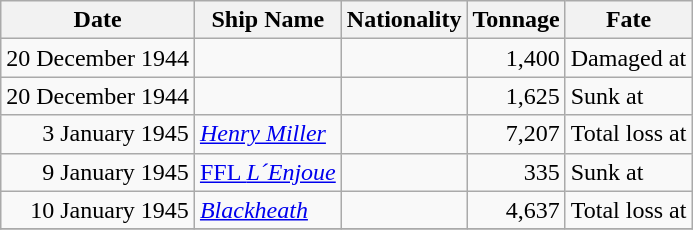<table class="wikitable sortable">
<tr>
<th>Date</th>
<th>Ship Name</th>
<th>Nationality</th>
<th>Tonnage</th>
<th>Fate</th>
</tr>
<tr>
<td align="right">20 December 1944</td>
<td align="left"></td>
<td align="left"></td>
<td align="right">1,400</td>
<td align="left">Damaged at </td>
</tr>
<tr>
<td align="right">20 December 1944</td>
<td align="left"></td>
<td align="left"></td>
<td align="right">1,625</td>
<td align="left">Sunk at </td>
</tr>
<tr>
<td align="right">3 January 1945</td>
<td align="left"><a href='#'><em>Henry Miller</em></a></td>
<td align="left"></td>
<td align="right">7,207</td>
<td align="left">Total loss at </td>
</tr>
<tr>
<td align="right">9 January 1945</td>
<td align="left"><a href='#'>FFL <em>L´Enjoue</em></a></td>
<td align="left"></td>
<td align="right">335</td>
<td align="left">Sunk at </td>
</tr>
<tr>
<td align="right">10 January 1945</td>
<td align="left"><a href='#'><em>Blackheath</em></a></td>
<td align="left"></td>
<td align="right">4,637</td>
<td align="left">Total loss at </td>
</tr>
<tr>
</tr>
</table>
